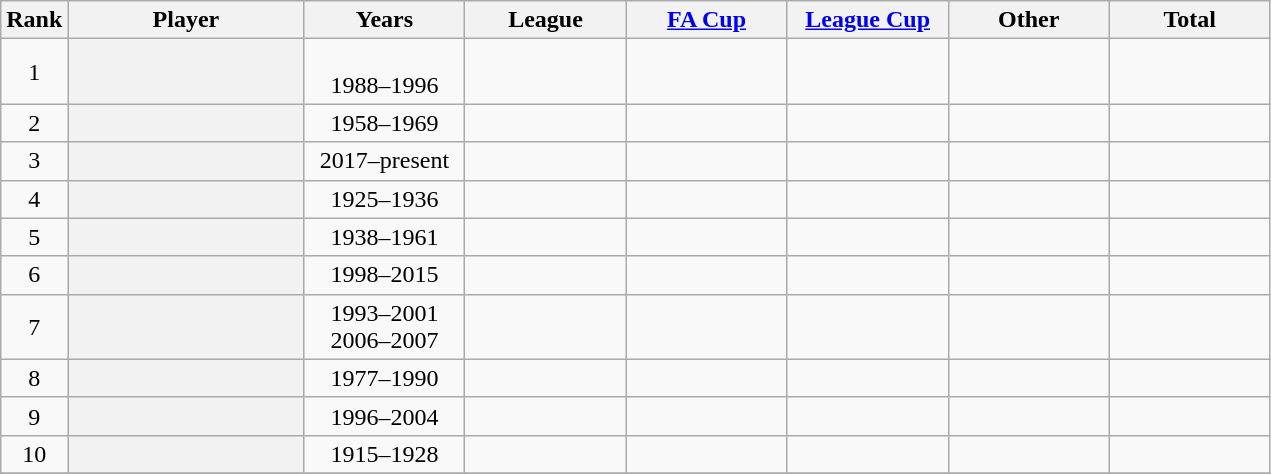<table class="wikitable plainrowheaders sortable" style="text-align: center;">
<tr>
<th scope=col>Rank</th>
<th scope=col width="150px">Player</th>
<th scope=col width="100px">Years</th>
<th scope=col width="100px">League</th>
<th scope=col width="100px"><a href='#'>FA Cup</a></th>
<th scope=col width="100px"><a href='#'>League Cup</a></th>
<th scope=col width="100px">Other</th>
<th scope=col width="100px">Total</th>
</tr>
<tr>
<td>1</td>
<th scope=row> </th>
<td><br>1988–1996</td>
<td></td>
<td></td>
<td></td>
<td></td>
<td></td>
</tr>
<tr>
<td>2</td>
<th scope=row> </th>
<td>1958–1969</td>
<td></td>
<td></td>
<td></td>
<td></td>
<td></td>
</tr>
<tr>
<td>3</td>
<th scope=row> <strong></strong></th>
<td>2017–present</td>
<td></td>
<td></td>
<td></td>
<td></td>
<td></td>
</tr>
<tr>
<td>4</td>
<th scope=row> </th>
<td>1925–1936</td>
<td></td>
<td></td>
<td></td>
<td></td>
<td></td>
</tr>
<tr>
<td>5</td>
<th scope=row> </th>
<td>1938–1961</td>
<td></td>
<td></td>
<td></td>
<td></td>
<td></td>
</tr>
<tr>
<td>6</td>
<th scope=row> </th>
<td>1998–2015</td>
<td></td>
<td></td>
<td></td>
<td></td>
<td></td>
</tr>
<tr>
<td>7</td>
<th scope=row> </th>
<td>1993–2001<br>2006–2007</td>
<td></td>
<td></td>
<td></td>
<td></td>
<td></td>
</tr>
<tr>
<td>8</td>
<th scope=row> </th>
<td>1977–1990</td>
<td></td>
<td></td>
<td></td>
<td></td>
<td></td>
</tr>
<tr>
<td>9</td>
<th scope=row> </th>
<td>1996–2004</td>
<td></td>
<td></td>
<td></td>
<td></td>
<td></td>
</tr>
<tr>
<td>10</td>
<th scope=row> </th>
<td>1915–1928</td>
<td></td>
<td></td>
<td></td>
<td></td>
<td></td>
</tr>
<tr>
</tr>
</table>
